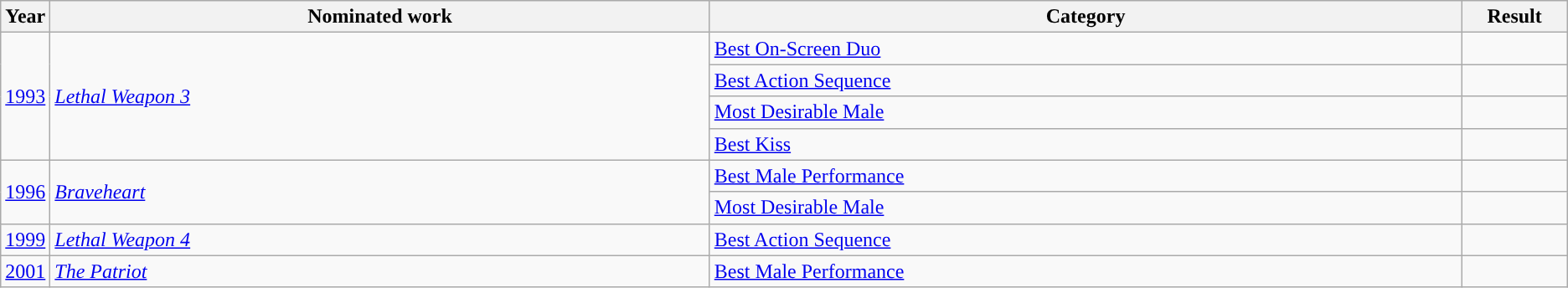<table class="wikitable">
<tr>
<th scope="col" style="width:1em;">Year</th>
<th scope="col" style="width:35em;">Nominated work</th>
<th scope="col" style="width:40em;">Category</th>
<th scope="col" style="width:5em;">Result</th>
</tr>
<tr>
<td rowspan="4"><a href='#'>1993</a></td>
<td rowspan="4"><em><a href='#'>Lethal Weapon 3</a></em></td>
<td><a href='#'>Best On-Screen Duo</a></td>
<td></td>
</tr>
<tr>
<td><a href='#'>Best Action Sequence</a></td>
<td></td>
</tr>
<tr>
<td><a href='#'>Most Desirable Male</a></td>
<td></td>
</tr>
<tr>
<td><a href='#'>Best Kiss</a></td>
<td></td>
</tr>
<tr>
<td rowspan="2"><a href='#'>1996</a></td>
<td rowspan="2"><em><a href='#'>Braveheart</a></em></td>
<td><a href='#'>Best Male Performance</a></td>
<td></td>
</tr>
<tr>
<td><a href='#'>Most Desirable Male</a></td>
<td></td>
</tr>
<tr>
<td><a href='#'>1999</a></td>
<td><em><a href='#'>Lethal Weapon 4</a></em></td>
<td><a href='#'>Best Action Sequence</a></td>
<td></td>
</tr>
<tr>
<td><a href='#'>2001</a></td>
<td><em><a href='#'>The Patriot</a></em></td>
<td><a href='#'>Best Male Performance</a></td>
<td></td>
</tr>
</table>
